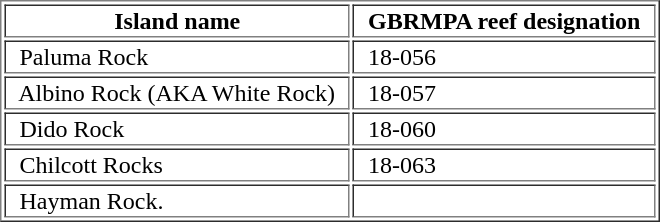<table border="1">
<tr>
<th scope="col">Island name</th>
<th scope="col">  GBRMPA reef designation  </th>
</tr>
<tr>
<td>  Paluma Rock</td>
<td>  18-056</td>
</tr>
<tr>
<td>  Albino Rock (AKA White Rock)  </td>
<td>  18-057</td>
</tr>
<tr>
<td>  Dido Rock</td>
<td>  18-060</td>
</tr>
<tr>
<td>  Chilcott Rocks</td>
<td>  18-063</td>
</tr>
<tr>
<td>  Hayman Rock.</td>
<td>  <none></td>
</tr>
</table>
